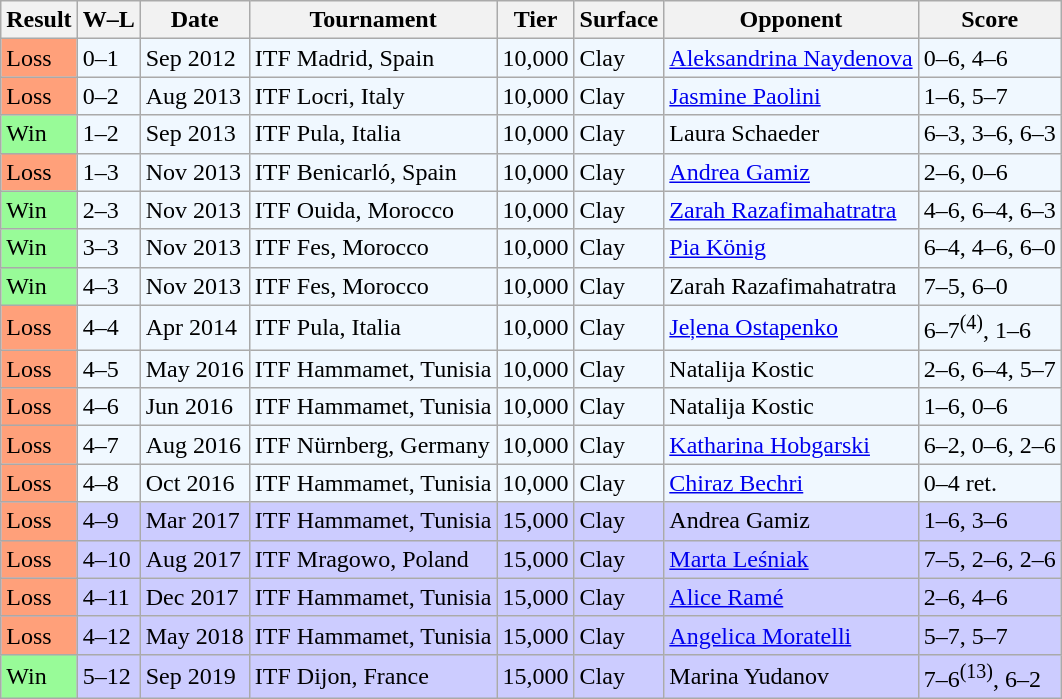<table class="sortable wikitable">
<tr>
<th>Result</th>
<th class="unsortable">W–L</th>
<th>Date</th>
<th>Tournament</th>
<th>Tier</th>
<th>Surface</th>
<th>Opponent</th>
<th class="unsortable">Score</th>
</tr>
<tr style="background:#f0f8ff;">
<td style="background:#ffa07a;">Loss</td>
<td>0–1</td>
<td>Sep 2012</td>
<td>ITF Madrid, Spain</td>
<td>10,000</td>
<td>Clay</td>
<td> <a href='#'>Aleksandrina Naydenova</a></td>
<td>0–6, 4–6</td>
</tr>
<tr style="background:#f0f8ff;">
<td style="background:#ffa07a;">Loss</td>
<td>0–2</td>
<td>Aug 2013</td>
<td>ITF Locri, Italy</td>
<td>10,000</td>
<td>Clay</td>
<td> <a href='#'>Jasmine Paolini</a></td>
<td>1–6, 5–7</td>
</tr>
<tr style="background:#f0f8ff;">
<td bgcolor="98FB98">Win</td>
<td>1–2</td>
<td>Sep 2013</td>
<td>ITF Pula, Italia</td>
<td>10,000</td>
<td>Clay</td>
<td> Laura Schaeder</td>
<td>6–3, 3–6, 6–3</td>
</tr>
<tr style="background:#f0f8ff;">
<td style="background:#ffa07a;">Loss</td>
<td>1–3</td>
<td>Nov 2013</td>
<td>ITF Benicarló, Spain</td>
<td>10,000</td>
<td>Clay</td>
<td> <a href='#'>Andrea Gamiz</a></td>
<td>2–6, 0–6</td>
</tr>
<tr style="background:#f0f8ff;">
<td bgcolor="98FB98">Win</td>
<td>2–3</td>
<td>Nov 2013</td>
<td>ITF Ouida, Morocco</td>
<td>10,000</td>
<td>Clay</td>
<td> <a href='#'>Zarah Razafimahatratra</a></td>
<td>4–6, 6–4, 6–3</td>
</tr>
<tr style="background:#f0f8ff;">
<td bgcolor="98FB98">Win</td>
<td>3–3</td>
<td>Nov 2013</td>
<td>ITF Fes, Morocco</td>
<td>10,000</td>
<td>Clay</td>
<td> <a href='#'>Pia König</a></td>
<td>6–4, 4–6, 6–0</td>
</tr>
<tr style="background:#f0f8ff;">
<td bgcolor="98FB98">Win</td>
<td>4–3</td>
<td>Nov 2013</td>
<td>ITF Fes, Morocco</td>
<td>10,000</td>
<td>Clay</td>
<td> Zarah Razafimahatratra</td>
<td>7–5, 6–0</td>
</tr>
<tr style="background:#f0f8ff;">
<td style="background:#ffa07a;">Loss</td>
<td>4–4</td>
<td>Apr 2014</td>
<td>ITF Pula, Italia</td>
<td>10,000</td>
<td>Clay</td>
<td> <a href='#'>Jeļena Ostapenko</a></td>
<td>6–7<sup>(4)</sup>, 1–6</td>
</tr>
<tr style="background:#f0f8ff;">
<td style="background:#ffa07a;">Loss</td>
<td>4–5</td>
<td>May 2016</td>
<td>ITF Hammamet, Tunisia</td>
<td>10,000</td>
<td>Clay</td>
<td> Natalija Kostic</td>
<td>2–6, 6–4, 5–7</td>
</tr>
<tr style="background:#f0f8ff;">
<td style="background:#ffa07a;">Loss</td>
<td>4–6</td>
<td>Jun 2016</td>
<td>ITF Hammamet, Tunisia</td>
<td>10,000</td>
<td>Clay</td>
<td> Natalija Kostic</td>
<td>1–6, 0–6</td>
</tr>
<tr style="background:#f0f8ff;">
<td style="background:#ffa07a;">Loss</td>
<td>4–7</td>
<td>Aug 2016</td>
<td>ITF Nürnberg, Germany</td>
<td>10,000</td>
<td>Clay</td>
<td> <a href='#'>Katharina Hobgarski</a></td>
<td>6–2, 0–6, 2–6</td>
</tr>
<tr style="background:#f0f8ff;">
<td style="background:#ffa07a;">Loss</td>
<td>4–8</td>
<td>Oct 2016</td>
<td>ITF Hammamet, Tunisia</td>
<td>10,000</td>
<td>Clay</td>
<td> <a href='#'>Chiraz Bechri</a></td>
<td>0–4 ret.</td>
</tr>
<tr style="background:#ccccff;">
<td style="background:#ffa07a;">Loss</td>
<td>4–9</td>
<td>Mar 2017</td>
<td>ITF Hammamet, Tunisia</td>
<td>15,000</td>
<td>Clay</td>
<td> Andrea Gamiz</td>
<td>1–6, 3–6</td>
</tr>
<tr style="background:#ccccff;">
<td style="background:#ffa07a;">Loss</td>
<td>4–10</td>
<td>Aug 2017</td>
<td>ITF Mragowo, Poland</td>
<td>15,000</td>
<td>Clay</td>
<td> <a href='#'>Marta Leśniak</a></td>
<td>7–5, 2–6, 2–6</td>
</tr>
<tr style="background:#ccccff;">
<td style="background:#ffa07a;">Loss</td>
<td>4–11</td>
<td>Dec 2017</td>
<td>ITF Hammamet, Tunisia</td>
<td>15,000</td>
<td>Clay</td>
<td> <a href='#'>Alice Ramé</a></td>
<td>2–6, 4–6</td>
</tr>
<tr style="background:#ccccff;">
<td style="background:#ffa07a;">Loss</td>
<td>4–12</td>
<td>May 2018</td>
<td>ITF Hammamet, Tunisia</td>
<td>15,000</td>
<td>Clay</td>
<td> <a href='#'>Angelica Moratelli</a></td>
<td>5–7, 5–7</td>
</tr>
<tr style="background:#ccf;">
<td bgcolor="98FB98">Win</td>
<td>5–12</td>
<td>Sep 2019</td>
<td>ITF Dijon, France</td>
<td>15,000</td>
<td>Clay</td>
<td> Marina Yudanov</td>
<td>7–6<sup>(13)</sup>, 6–2</td>
</tr>
</table>
